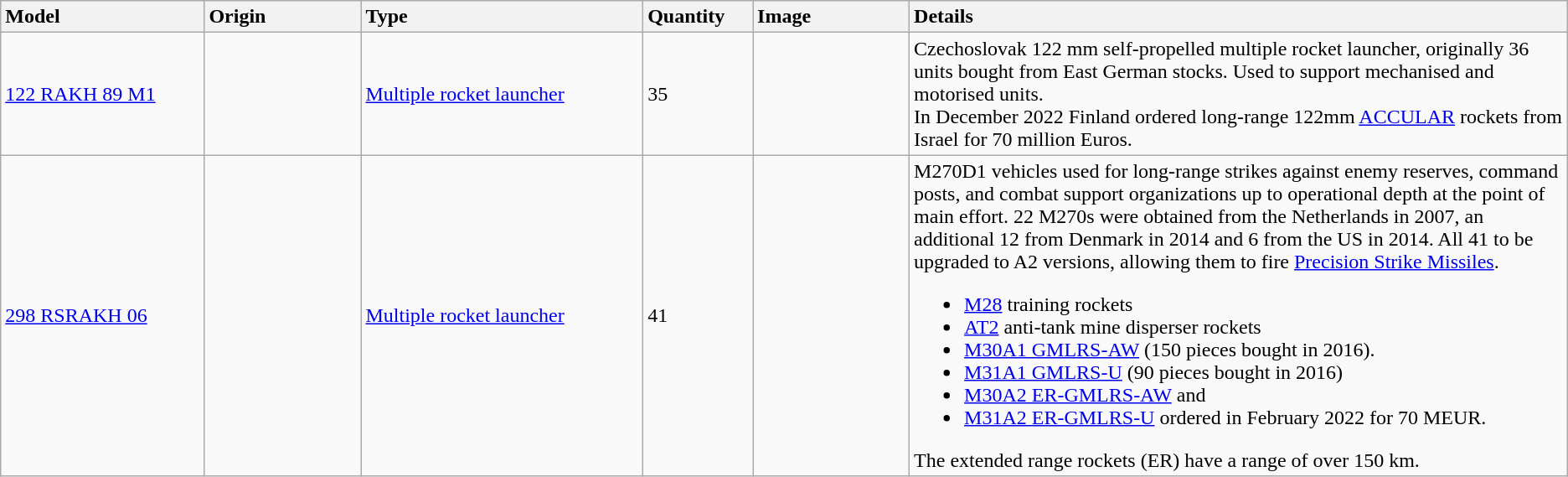<table class="wikitable">
<tr>
<th style="text-align: left; width:13%;">Model</th>
<th style="text-align: left; width:10%;">Origin</th>
<th style="text-align: left; width:18%;">Type</th>
<th style="text-align: left; width:7%;">Quantity</th>
<th style="text-align: left; width:10%;">Image</th>
<th style="text-align: left; width:42%;">Details</th>
</tr>
<tr>
<td><a href='#'>122 RAKH 89 M1</a></td>
<td></td>
<td><a href='#'>Multiple rocket launcher</a></td>
<td>35</td>
<td></td>
<td>Czechoslovak 122 mm self-propelled multiple rocket launcher, originally 36 units bought from East German stocks. Used to support mechanised and motorised units.<br>In December 2022 Finland ordered long-range 122mm <a href='#'>ACCULAR</a> rockets from Israel for 70 million Euros.</td>
</tr>
<tr>
<td><a href='#'>298 RSRAKH 06</a></td>
<td></td>
<td><a href='#'>Multiple rocket launcher</a></td>
<td>41</td>
<td></td>
<td>M270D1 vehicles used for long-range strikes against enemy reserves, command posts, and combat support organizations up to operational depth at the point of main effort. 22 M270s were obtained from the Netherlands in 2007, an additional 12 from Denmark in 2014 and 6 from the US in 2014. All 41 to be upgraded to A2 versions, allowing them to fire <a href='#'>Precision Strike Missiles</a>.<br><ul><li><a href='#'>M28</a> training rockets</li><li><a href='#'>AT2</a> anti-tank mine disperser rockets</li><li><a href='#'>M30A1 GMLRS-AW</a> (150 pieces bought in 2016).</li><li><a href='#'>M31A1 GMLRS-U</a> (90 pieces bought in 2016)</li><li><a href='#'>M30A2 ER-GMLRS-AW</a> and</li><li><a href='#'>M31A2 ER-GMLRS-U</a> ordered in February 2022 for 70 MEUR.</li></ul>The extended range rockets (ER) have a range of over 150 km.</td>
</tr>
</table>
